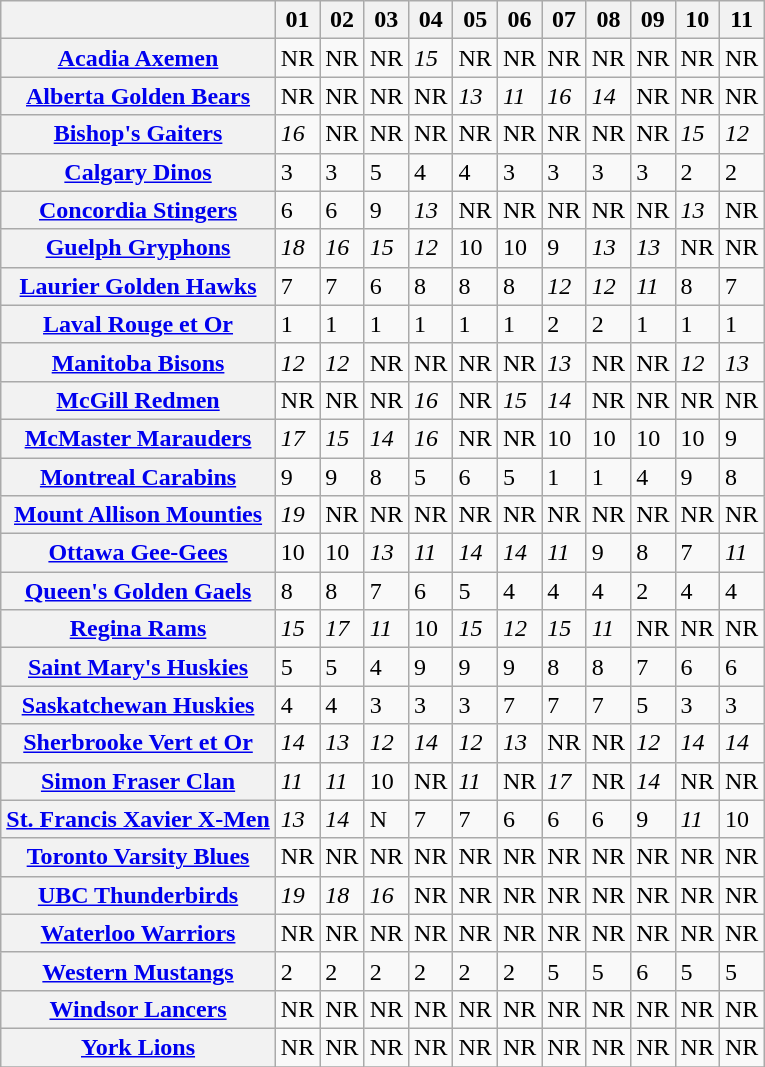<table class="wikitable sortable">
<tr>
<th scope="col"></th>
<th scope="col">01</th>
<th scope="col">02</th>
<th scope="col">03</th>
<th scope="col">04</th>
<th scope="col">05</th>
<th scope="col">06</th>
<th scope="col">07</th>
<th scope="col">08</th>
<th scope="col">09</th>
<th scope="col">10</th>
<th scope="col">11</th>
</tr>
<tr>
<th scope="row"><a href='#'>Acadia Axemen</a></th>
<td>NR</td>
<td>NR</td>
<td>NR</td>
<td><em>15</em></td>
<td>NR</td>
<td>NR</td>
<td>NR</td>
<td>NR</td>
<td>NR</td>
<td>NR</td>
<td>NR</td>
</tr>
<tr>
<th scope="row"><a href='#'>Alberta Golden Bears</a></th>
<td>NR</td>
<td>NR</td>
<td>NR</td>
<td>NR</td>
<td><em>13</em></td>
<td><em>11</em></td>
<td><em>16</em></td>
<td><em>14</em></td>
<td>NR</td>
<td>NR</td>
<td>NR</td>
</tr>
<tr>
<th scope="row"><a href='#'>Bishop's Gaiters</a></th>
<td><em>16</em></td>
<td>NR</td>
<td>NR</td>
<td>NR</td>
<td>NR</td>
<td>NR</td>
<td>NR</td>
<td>NR</td>
<td>NR</td>
<td><em>15</em></td>
<td><em>12</em></td>
</tr>
<tr>
<th scope="row"><a href='#'>Calgary Dinos</a></th>
<td>3</td>
<td>3</td>
<td>5</td>
<td>4</td>
<td>4</td>
<td>3</td>
<td>3</td>
<td>3</td>
<td>3</td>
<td>2</td>
<td>2</td>
</tr>
<tr>
<th scope="row"><a href='#'>Concordia Stingers</a></th>
<td>6</td>
<td>6</td>
<td>9</td>
<td><em>13</em></td>
<td>NR</td>
<td>NR</td>
<td>NR</td>
<td>NR</td>
<td>NR</td>
<td><em>13</em></td>
<td>NR</td>
</tr>
<tr>
<th scope="row"><a href='#'>Guelph Gryphons</a></th>
<td><em>18</em></td>
<td><em>16</em></td>
<td><em>15</em></td>
<td><em>12</em></td>
<td>10</td>
<td>10</td>
<td>9</td>
<td><em>13</em></td>
<td><em>13</em></td>
<td>NR</td>
<td>NR</td>
</tr>
<tr>
<th scope="row"><a href='#'>Laurier Golden Hawks</a></th>
<td>7</td>
<td>7</td>
<td>6</td>
<td>8</td>
<td>8</td>
<td>8</td>
<td><em>12</em></td>
<td><em>12</em></td>
<td><em>11</em></td>
<td>8</td>
<td>7</td>
</tr>
<tr>
<th scope="row"><a href='#'>Laval Rouge et Or</a></th>
<td>1</td>
<td>1</td>
<td>1</td>
<td>1</td>
<td>1</td>
<td>1</td>
<td>2</td>
<td>2</td>
<td>1</td>
<td>1</td>
<td>1</td>
</tr>
<tr>
<th scope="row"><a href='#'>Manitoba Bisons</a></th>
<td><em>12</em></td>
<td><em>12</em></td>
<td>NR</td>
<td>NR</td>
<td>NR</td>
<td>NR</td>
<td><em>13</em></td>
<td>NR</td>
<td>NR</td>
<td><em>12</em></td>
<td><em>13</em></td>
</tr>
<tr>
<th scope="row"><a href='#'>McGill Redmen</a></th>
<td>NR</td>
<td>NR</td>
<td>NR</td>
<td><em>16</em></td>
<td>NR</td>
<td><em>15</em></td>
<td><em>14</em></td>
<td>NR</td>
<td>NR</td>
<td>NR</td>
<td>NR</td>
</tr>
<tr>
<th scope="row"><a href='#'>McMaster Marauders</a></th>
<td><em>17</em></td>
<td><em>15</em></td>
<td><em>14</em></td>
<td><em>16</em></td>
<td>NR</td>
<td>NR</td>
<td>10</td>
<td>10</td>
<td>10</td>
<td>10</td>
<td>9</td>
</tr>
<tr>
<th scope="row"><a href='#'>Montreal Carabins</a></th>
<td>9</td>
<td>9</td>
<td>8</td>
<td>5</td>
<td>6</td>
<td>5</td>
<td>1</td>
<td>1</td>
<td>4</td>
<td>9</td>
<td>8</td>
</tr>
<tr>
<th scope="row"><a href='#'>Mount Allison Mounties</a></th>
<td><em>19</em></td>
<td>NR</td>
<td>NR</td>
<td>NR</td>
<td>NR</td>
<td>NR</td>
<td>NR</td>
<td>NR</td>
<td>NR</td>
<td>NR</td>
<td>NR</td>
</tr>
<tr>
<th scope="row"><a href='#'>Ottawa Gee-Gees</a></th>
<td>10</td>
<td>10</td>
<td><em>13</em></td>
<td><em>11</em></td>
<td><em>14</em></td>
<td><em>14</em></td>
<td><em>11</em></td>
<td>9</td>
<td>8</td>
<td>7</td>
<td><em>11</em></td>
</tr>
<tr>
<th scope="row"><a href='#'>Queen's Golden Gaels</a></th>
<td>8</td>
<td>8</td>
<td>7</td>
<td>6</td>
<td>5</td>
<td>4</td>
<td>4</td>
<td>4</td>
<td>2</td>
<td>4</td>
<td>4</td>
</tr>
<tr>
<th scope="row"><a href='#'>Regina Rams</a></th>
<td><em>15</em></td>
<td><em>17</em></td>
<td><em>11</em></td>
<td>10</td>
<td><em>15</em></td>
<td><em>12</em></td>
<td><em>15</em></td>
<td><em>11</em></td>
<td>NR</td>
<td>NR</td>
<td>NR</td>
</tr>
<tr>
<th scope="row"><a href='#'>Saint Mary's Huskies</a></th>
<td>5</td>
<td>5</td>
<td>4</td>
<td>9</td>
<td>9</td>
<td>9</td>
<td>8</td>
<td>8</td>
<td>7</td>
<td>6</td>
<td>6</td>
</tr>
<tr>
<th scope="row"><a href='#'>Saskatchewan Huskies</a></th>
<td>4</td>
<td>4</td>
<td>3</td>
<td>3</td>
<td>3</td>
<td>7</td>
<td>7</td>
<td>7</td>
<td>5</td>
<td>3</td>
<td>3</td>
</tr>
<tr>
<th scope="row"><a href='#'>Sherbrooke Vert et Or</a></th>
<td><em>14</em></td>
<td><em>13</em></td>
<td><em>12</em></td>
<td><em>14</em></td>
<td><em>12</em></td>
<td><em>13</em></td>
<td>NR</td>
<td>NR</td>
<td><em>12</em></td>
<td><em>14</em></td>
<td><em>14</em></td>
</tr>
<tr>
<th scope="row"><a href='#'>Simon Fraser Clan</a></th>
<td><em>11</em></td>
<td><em>11</em></td>
<td>10</td>
<td>NR</td>
<td><em>11</em></td>
<td>NR</td>
<td><em>17</em></td>
<td>NR</td>
<td><em>14</em></td>
<td>NR</td>
<td>NR</td>
</tr>
<tr>
<th scope="row"><a href='#'>St. Francis Xavier X-Men</a></th>
<td><em>13</em></td>
<td><em>14</em></td>
<td>N</td>
<td>7</td>
<td>7</td>
<td>6</td>
<td>6</td>
<td>6</td>
<td>9</td>
<td><em>11</em></td>
<td>10</td>
</tr>
<tr>
<th scope="row"><a href='#'>Toronto Varsity Blues</a></th>
<td>NR</td>
<td>NR</td>
<td>NR</td>
<td>NR</td>
<td>NR</td>
<td>NR</td>
<td>NR</td>
<td>NR</td>
<td>NR</td>
<td>NR</td>
<td>NR</td>
</tr>
<tr>
<th scope="row"><a href='#'>UBC Thunderbirds</a></th>
<td><em>19</em></td>
<td><em>18</em></td>
<td><em>16</em></td>
<td>NR</td>
<td>NR</td>
<td>NR</td>
<td>NR</td>
<td>NR</td>
<td>NR</td>
<td>NR</td>
<td>NR</td>
</tr>
<tr>
<th scope="row"><a href='#'>Waterloo Warriors</a></th>
<td>NR</td>
<td>NR</td>
<td>NR</td>
<td>NR</td>
<td>NR</td>
<td>NR</td>
<td>NR</td>
<td>NR</td>
<td>NR</td>
<td>NR</td>
<td>NR</td>
</tr>
<tr>
<th scope="row"><a href='#'>Western Mustangs</a></th>
<td>2</td>
<td>2</td>
<td>2</td>
<td>2</td>
<td>2</td>
<td>2</td>
<td>5</td>
<td>5</td>
<td>6</td>
<td>5</td>
<td>5</td>
</tr>
<tr>
<th scope="row"><a href='#'>Windsor Lancers</a></th>
<td>NR</td>
<td>NR</td>
<td>NR</td>
<td>NR</td>
<td>NR</td>
<td>NR</td>
<td>NR</td>
<td>NR</td>
<td>NR</td>
<td>NR</td>
<td>NR</td>
</tr>
<tr>
<th scope="row"><a href='#'>York Lions</a></th>
<td>NR</td>
<td>NR</td>
<td>NR</td>
<td>NR</td>
<td>NR</td>
<td>NR</td>
<td>NR</td>
<td>NR</td>
<td>NR</td>
<td>NR</td>
<td>NR</td>
</tr>
<tr>
</tr>
</table>
